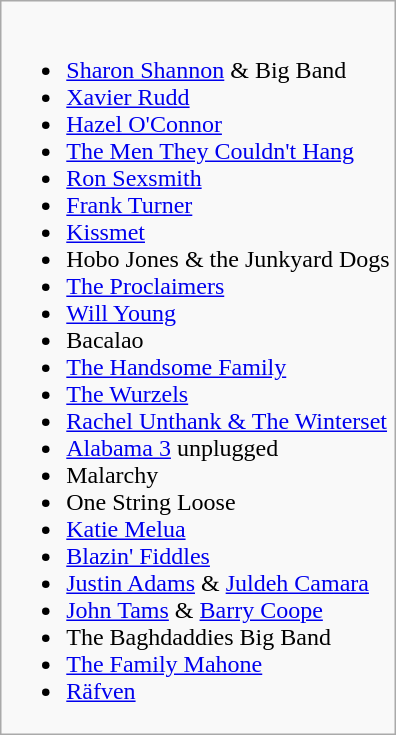<table class="wikitable">
<tr>
<td><br><ul><li><a href='#'>Sharon Shannon</a> & Big Band</li><li><a href='#'>Xavier Rudd</a></li><li><a href='#'>Hazel O'Connor</a></li><li><a href='#'>The Men They Couldn't Hang</a></li><li><a href='#'>Ron Sexsmith</a></li><li><a href='#'>Frank Turner</a></li><li><a href='#'>Kissmet</a></li><li>Hobo Jones & the Junkyard Dogs</li><li><a href='#'>The Proclaimers</a></li><li><a href='#'>Will Young</a></li><li>Bacalao</li><li><a href='#'>The Handsome Family</a></li><li><a href='#'>The Wurzels</a></li><li><a href='#'>Rachel Unthank & The Winterset</a></li><li><a href='#'>Alabama 3</a> unplugged</li><li>Malarchy</li><li>One String Loose</li><li><a href='#'>Katie Melua</a></li><li><a href='#'>Blazin' Fiddles</a></li><li><a href='#'>Justin Adams</a> & <a href='#'>Juldeh Camara</a></li><li><a href='#'>John Tams</a> & <a href='#'>Barry Coope</a></li><li>The Baghdaddies Big Band</li><li><a href='#'>The Family Mahone</a></li><li><a href='#'>Räfven</a></li></ul></td>
</tr>
</table>
